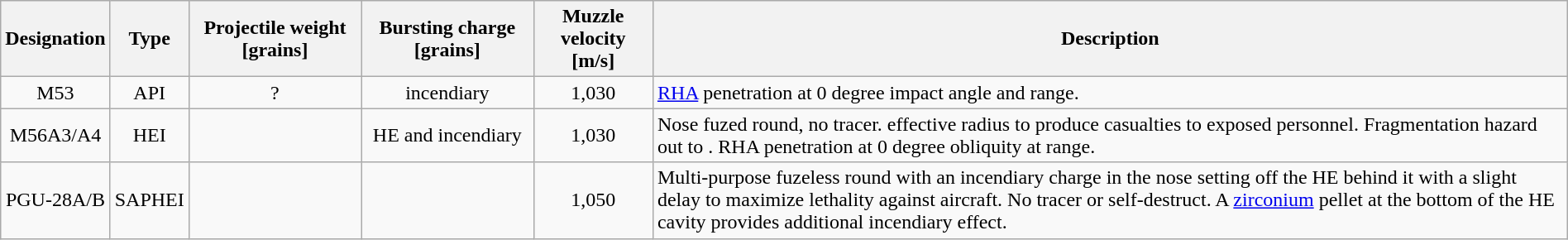<table class="wikitable" width="100%" style="text-align:center;">
<tr>
<th>Designation</th>
<th>Type</th>
<th width=11%>Projectile weight [grains]</th>
<th width=11%>Bursting charge [grains]</th>
<th>Muzzle velocity [m/s]</th>
<th>Description</th>
</tr>
<tr>
<td>M53</td>
<td>API</td>
<td>?</td>
<td> incendiary</td>
<td>1,030</td>
<td align=left> <a href='#'>RHA</a> penetration at 0 degree impact angle and  range.</td>
</tr>
<tr>
<td>M56A3/A4</td>
<td>HEI</td>
<td></td>
<td> HE and  incendiary</td>
<td>1,030</td>
<td align=left>Nose fuzed round, no tracer.  effective radius to produce casualties to exposed personnel. Fragmentation hazard out to .  RHA penetration at 0 degree obliquity at  range.</td>
</tr>
<tr>
<td>PGU-28A/B</td>
<td>SAPHEI</td>
<td></td>
<td></td>
<td>1,050</td>
<td align=left>Multi-purpose fuzeless round with an incendiary charge in the nose setting off the HE behind it with a slight delay to maximize lethality against aircraft. No tracer or self-destruct. A <a href='#'>zirconium</a> pellet at the bottom of the HE cavity provides additional incendiary effect.</td>
</tr>
</table>
